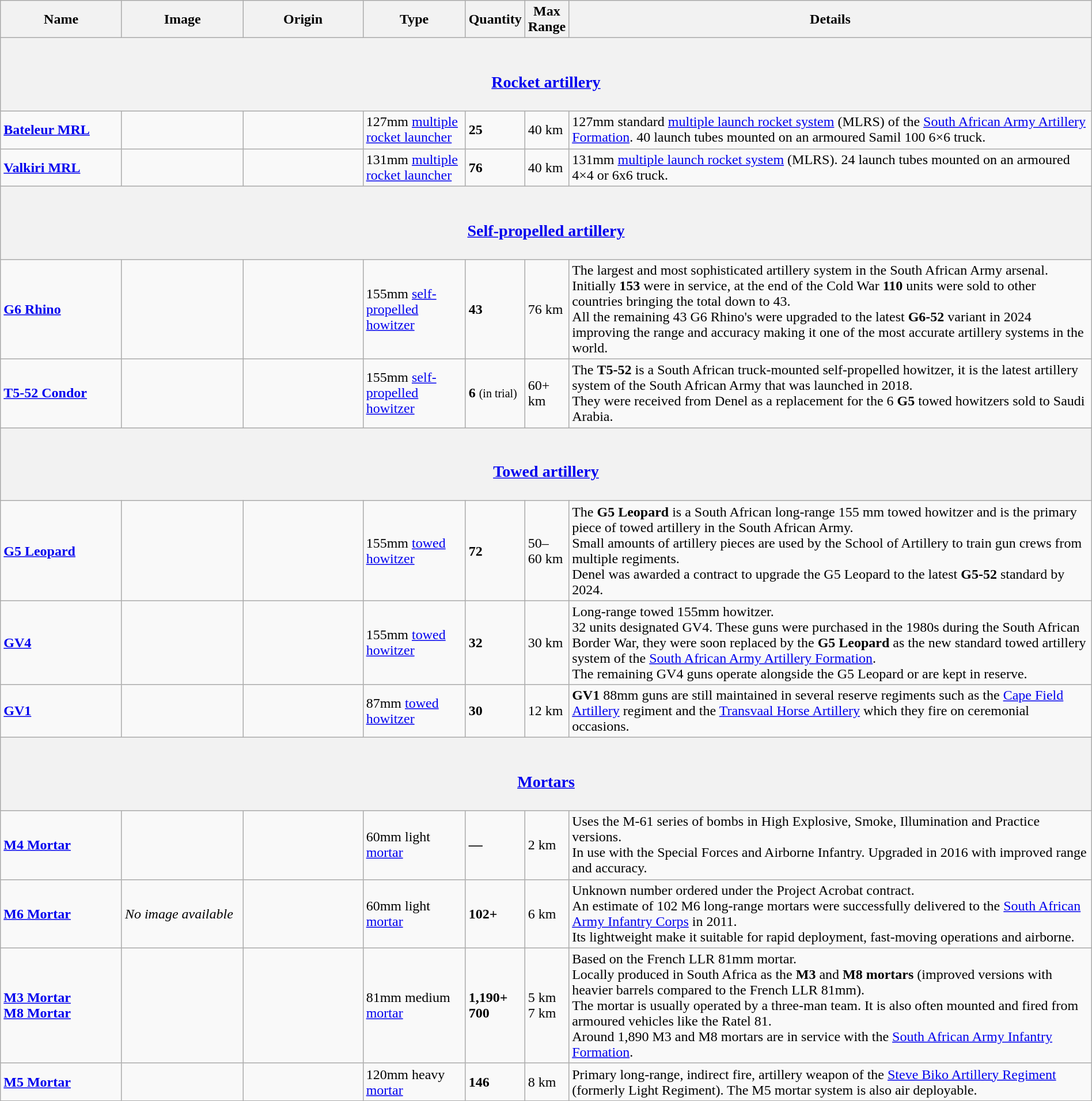<table class="wikitable sortable" style="margin:auto; width:100%;">
<tr>
<th style="text-align: center; width:12%;">Name</th>
<th style="text-align: center; width:12%;">Image</th>
<th style="text-align: center; width:12%;">Origin</th>
<th style="text-align: center; width:10%;">Type</th>
<th style="text-align:center; width:0;">Quantity</th>
<th>Max Range</th>
<th style="text-align: center; width:54%;">Details</th>
</tr>
<tr>
<th colspan="7"><br><h3><a href='#'>Rocket artillery</a></h3></th>
</tr>
<tr>
<td><strong><a href='#'>Bateleur MRL</a></strong></td>
<td></td>
<td><small></small></td>
<td>127mm <a href='#'>multiple rocket launcher</a></td>
<td><strong>25</strong></td>
<td>40 km</td>
<td>127mm standard <a href='#'>multiple launch rocket system</a> (MLRS) of the <a href='#'>South African Army Artillery Formation</a>. 40 launch tubes mounted on an armoured Samil 100 6×6 truck.</td>
</tr>
<tr>
<td><strong><a href='#'>Valkiri MRL</a></strong></td>
<td></td>
<td><small></small></td>
<td>131mm <a href='#'>multiple rocket launcher</a></td>
<td><strong>76</strong></td>
<td>40 km</td>
<td>131mm <a href='#'>multiple launch rocket system</a> (MLRS). 24 launch tubes mounted on an armoured 4×4 or 6x6 truck.</td>
</tr>
<tr>
<th colspan="7"><br><h3><a href='#'>Self-propelled artillery</a></h3></th>
</tr>
<tr>
<td><strong><a href='#'>G6 Rhino</a></strong></td>
<td></td>
<td><small></small></td>
<td>155mm <a href='#'>self-propelled howitzer</a></td>
<td><strong>43</strong></td>
<td>76 km</td>
<td>The largest and most sophisticated artillery system in the South African Army arsenal.<br>Initially <strong>153</strong> were in service, at the end of the Cold War <strong>110</strong> units were sold to other countries bringing the total down to 43.<br>All the remaining 43 G6 Rhino's were upgraded to the latest <strong>G6-52</strong> variant in 2024 improving the range and accuracy making it one of the most accurate artillery systems in the world.</td>
</tr>
<tr>
<td><a href='#'><strong>T5-52 Condor</strong></a><strong></strong></td>
<td></td>
<td><small></small></td>
<td>155mm <a href='#'>self-propelled howitzer</a></td>
<td><strong>6</strong> <small>(in trial)</small></td>
<td>60+ km</td>
<td>The <strong>T5-52</strong> is a South African truck-mounted self-propelled howitzer, it is the latest artillery system of the South African Army that was launched in 2018.<br>They were received from Denel as a replacement for the 6 <strong>G5</strong> towed howitzers sold to Saudi Arabia.</td>
</tr>
<tr>
<th colspan="7"><br><h3><a href='#'>Towed artillery</a></h3></th>
</tr>
<tr>
<td><strong><a href='#'>G5 Leopard</a></strong></td>
<td></td>
<td><small></small></td>
<td>155mm <a href='#'>towed howitzer</a></td>
<td><strong>72</strong></td>
<td>50–60 km</td>
<td>The <strong>G5 Leopard</strong> is a South African long-range 155 mm towed howitzer and is the primary piece of towed artillery in the South African Army.<br>Small amounts of artillery pieces are used by the School of Artillery to train gun crews from multiple regiments.<br>Denel was awarded a contract to upgrade the G5 Leopard to the latest <strong>G5-52</strong> standard by 2024.</td>
</tr>
<tr>
<td><a href='#'><strong>GV4</strong></a></td>
<td></td>
<td><small></small></td>
<td>155mm <a href='#'>towed howitzer</a></td>
<td><strong>32</strong></td>
<td>30 km</td>
<td>Long-range towed 155mm howitzer.<br>32 units designated GV4. These guns were purchased in the 1980s during the South African Border War, they were soon replaced by the <strong>G5 Leopard</strong> as the new standard towed artillery system of the <a href='#'>South African Army Artillery Formation</a>.<br>The remaining GV4 guns operate alongside the G5 Leopard or are kept in reserve.</td>
</tr>
<tr>
<td><strong><a href='#'>GV1</a></strong></td>
<td></td>
<td><small></small></td>
<td>87mm <a href='#'>towed howitzer</a></td>
<td><strong>30</strong></td>
<td>12 km</td>
<td><strong>GV1</strong> 88mm guns are still maintained in several reserve regiments such as the <a href='#'>Cape Field Artillery</a> regiment and the <a href='#'>Transvaal Horse Artillery</a> which they fire on ceremonial occasions.</td>
</tr>
<tr>
<th colspan="7"><br><h3><a href='#'>Mortars</a></h3></th>
</tr>
<tr>
<td><strong><a href='#'>M4 Mortar</a></strong></td>
<td></td>
<td><small></small></td>
<td>60mm light <a href='#'>mortar</a></td>
<td><strong>—</strong></td>
<td>2 km</td>
<td>Uses the M-61 series of bombs in High Explosive, Smoke, Illumination and Practice versions.<br>In use with the Special Forces and Airborne Infantry. Upgraded in 2016 with improved range and accuracy.</td>
</tr>
<tr>
<td><strong><a href='#'>M6 Mortar</a></strong></td>
<td><em>No image available</em></td>
<td><small></small></td>
<td>60mm light <a href='#'>mortar</a></td>
<td><strong>102+</strong></td>
<td>6 km</td>
<td>Unknown number ordered under the Project Acrobat contract.<br>An estimate of 102 M6 long-range mortars were successfully delivered to the <a href='#'>South African Army Infantry Corps</a> in 2011.<br>Its lightweight make it suitable for rapid deployment, fast-moving operations and airborne.</td>
</tr>
<tr>
<td><strong><a href='#'>M3 Mortar</a></strong><br><strong><a href='#'>M8 Mortar</a></strong></td>
<td></td>
<td><small></small></td>
<td>81mm medium <a href='#'>mortar</a></td>
<td><strong>1,190+</strong><br><strong>700</strong></td>
<td>5 km<br>7 km</td>
<td>Based on the French LLR 81mm mortar.<br>Locally produced in South Africa as the <strong>M3</strong> and <strong>M8 mortars</strong> (improved versions with heavier barrels compared to the French LLR 81mm).<br>The mortar is usually operated by a three-man team. It is also often mounted and fired from armoured vehicles like the Ratel 81.<br>Around 1,890 M3 and M8 mortars are in service with the <a href='#'>South African Army Infantry Formation</a>.</td>
</tr>
<tr>
<td><a href='#'><strong>M5 Mortar</strong></a></td>
<td></td>
<td><small></small></td>
<td>120mm heavy <a href='#'>mortar</a></td>
<td><strong>146</strong></td>
<td>8 km</td>
<td>Primary long-range, indirect fire, artillery weapon of the <a href='#'>Steve Biko Artillery Regiment</a> (formerly Light Regiment). The M5 mortar system is also air deployable.</td>
</tr>
</table>
